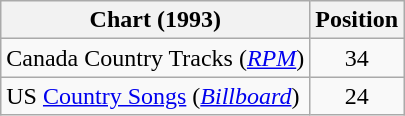<table class="wikitable sortable">
<tr>
<th scope="col">Chart (1993)</th>
<th scope="col">Position</th>
</tr>
<tr>
<td>Canada Country Tracks (<em><a href='#'>RPM</a></em>)</td>
<td align="center">34</td>
</tr>
<tr>
<td>US <a href='#'>Country Songs</a> (<em><a href='#'>Billboard</a></em>)</td>
<td align="center">24</td>
</tr>
</table>
